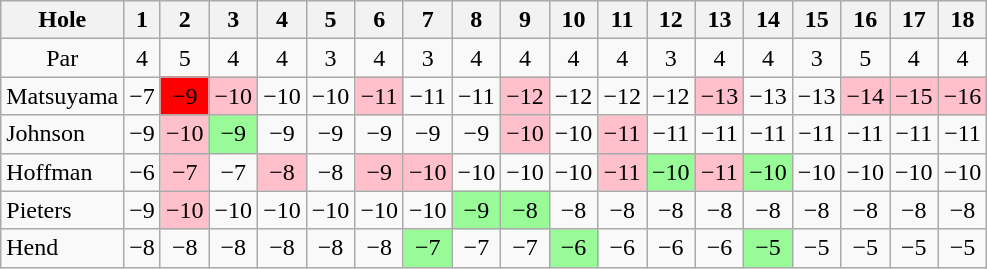<table class="wikitable" style="text-align:center">
<tr>
<th>Hole</th>
<th>1</th>
<th>2</th>
<th>3</th>
<th>4</th>
<th>5</th>
<th>6</th>
<th>7</th>
<th>8</th>
<th>9</th>
<th>10</th>
<th>11</th>
<th>12</th>
<th>13</th>
<th>14</th>
<th>15</th>
<th>16</th>
<th>17</th>
<th>18</th>
</tr>
<tr>
<td>Par</td>
<td>4</td>
<td>5</td>
<td>4</td>
<td>4</td>
<td>3</td>
<td>4</td>
<td>3</td>
<td>4</td>
<td>4</td>
<td>4</td>
<td>4</td>
<td>3</td>
<td>4</td>
<td>4</td>
<td>3</td>
<td>5</td>
<td>4</td>
<td>4</td>
</tr>
<tr>
<td align=left> Matsuyama</td>
<td>−7</td>
<td style="background: Red;">−9</td>
<td style="background: Pink;">−10</td>
<td>−10</td>
<td>−10</td>
<td style="background: Pink;">−11</td>
<td>−11</td>
<td>−11</td>
<td style="background: Pink;">−12</td>
<td>−12</td>
<td>−12</td>
<td>−12</td>
<td style="background: Pink;">−13</td>
<td>−13</td>
<td>−13</td>
<td style="background: Pink;">−14</td>
<td style="background: Pink;">−15</td>
<td style="background: Pink;">−16</td>
</tr>
<tr>
<td align=left> Johnson</td>
<td>−9</td>
<td style="background: Pink;">−10</td>
<td style="background: PaleGreen;">−9</td>
<td>−9</td>
<td>−9</td>
<td>−9</td>
<td>−9</td>
<td>−9</td>
<td style="background: Pink;">−10</td>
<td>−10</td>
<td style="background: Pink;">−11</td>
<td>−11</td>
<td>−11</td>
<td>−11</td>
<td>−11</td>
<td>−11</td>
<td>−11</td>
<td>−11</td>
</tr>
<tr>
<td align=left> Hoffman</td>
<td>−6</td>
<td style="background: Pink;">−7</td>
<td>−7</td>
<td style="background: Pink;">−8</td>
<td>−8</td>
<td style="background: Pink;">−9</td>
<td style="background: Pink;">−10</td>
<td>−10</td>
<td>−10</td>
<td>−10</td>
<td style="background: Pink;">−11</td>
<td style="background: PaleGreen;">−10</td>
<td style="background: Pink;">−11</td>
<td style="background: PaleGreen;">−10</td>
<td>−10</td>
<td>−10</td>
<td>−10</td>
<td>−10</td>
</tr>
<tr>
<td align=left> Pieters</td>
<td>−9</td>
<td style="background: Pink;">−10</td>
<td>−10</td>
<td>−10</td>
<td>−10</td>
<td>−10</td>
<td>−10</td>
<td style="background: PaleGreen;">−9</td>
<td style="background: PaleGreen;">−8</td>
<td>−8</td>
<td>−8</td>
<td>−8</td>
<td>−8</td>
<td>−8</td>
<td>−8</td>
<td>−8</td>
<td>−8</td>
<td>−8</td>
</tr>
<tr>
<td align=left> Hend</td>
<td>−8</td>
<td>−8</td>
<td>−8</td>
<td>−8</td>
<td>−8</td>
<td>−8</td>
<td style="background: PaleGreen;">−7</td>
<td>−7</td>
<td>−7</td>
<td style="background: PaleGreen;">−6</td>
<td>−6</td>
<td>−6</td>
<td>−6</td>
<td style="background: PaleGreen;">−5</td>
<td>−5</td>
<td>−5</td>
<td>−5</td>
<td>−5</td>
</tr>
</table>
